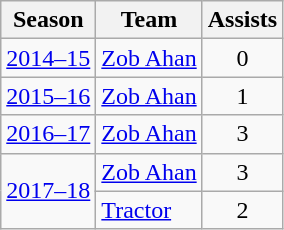<table class="wikitable" style="text-align: center;">
<tr>
<th>Season</th>
<th>Team</th>
<th>Assists</th>
</tr>
<tr>
<td><a href='#'>2014–15</a></td>
<td align="left"><a href='#'>Zob Ahan</a></td>
<td>0</td>
</tr>
<tr>
<td><a href='#'>2015–16</a></td>
<td align="left"><a href='#'>Zob Ahan</a></td>
<td>1</td>
</tr>
<tr>
<td><a href='#'>2016–17</a></td>
<td align="left"><a href='#'>Zob Ahan</a></td>
<td>3</td>
</tr>
<tr>
<td rowspan="2"><a href='#'>2017–18</a></td>
<td align="left"><a href='#'>Zob Ahan</a></td>
<td>3</td>
</tr>
<tr>
<td align="left"><a href='#'>Tractor</a></td>
<td>2</td>
</tr>
</table>
